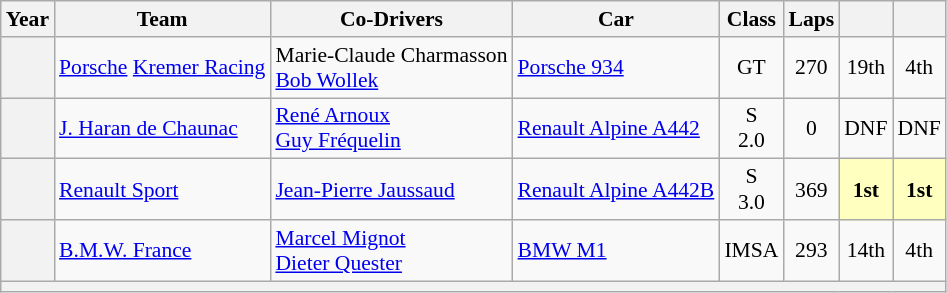<table class="wikitable" style="text-align:center; font-size:90%">
<tr>
<th>Year</th>
<th>Team</th>
<th>Co-Drivers</th>
<th>Car</th>
<th>Class</th>
<th>Laps</th>
<th></th>
<th></th>
</tr>
<tr>
<th></th>
<td align="left"> <a href='#'>Porsche</a> <a href='#'>Kremer Racing</a></td>
<td align="left"> Marie-Claude Charmasson<br> <a href='#'>Bob Wollek</a></td>
<td align="left"><a href='#'>Porsche 934</a></td>
<td>GT</td>
<td>270</td>
<td>19th</td>
<td>4th</td>
</tr>
<tr>
<th></th>
<td align="left"> <a href='#'>J. Haran de Chaunac</a></td>
<td align="left"> <a href='#'>René Arnoux</a><br>  <a href='#'>Guy Fréquelin</a></td>
<td align="left"><a href='#'>Renault Alpine A442</a></td>
<td>S<br>2.0</td>
<td>0</td>
<td>DNF</td>
<td>DNF</td>
</tr>
<tr>
<th></th>
<td align="left"> <a href='#'>Renault Sport</a></td>
<td align="left"> <a href='#'>Jean-Pierre Jaussaud</a></td>
<td align="left"><a href='#'>Renault Alpine A442B</a></td>
<td>S<br>3.0</td>
<td>369</td>
<td style="background:#FFFFBF;"><strong>1st</strong></td>
<td style="background:#FFFFBF;"><strong>1st</strong></td>
</tr>
<tr>
<th></th>
<td align="left"> <a href='#'>B.M.W. France</a></td>
<td align="left"> <a href='#'>Marcel Mignot</a><br> <a href='#'>Dieter Quester</a></td>
<td align="left"><a href='#'>BMW M1</a></td>
<td>IMSA</td>
<td>293</td>
<td>14th</td>
<td>4th</td>
</tr>
<tr>
<th colspan="8"></th>
</tr>
</table>
